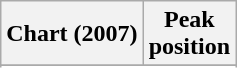<table class="wikitable plainrowheaders sortable">
<tr>
<th scope="col">Chart (2007)</th>
<th scope="col">Peak<br>position</th>
</tr>
<tr>
</tr>
<tr>
</tr>
<tr>
</tr>
<tr>
</tr>
<tr>
</tr>
<tr>
</tr>
</table>
